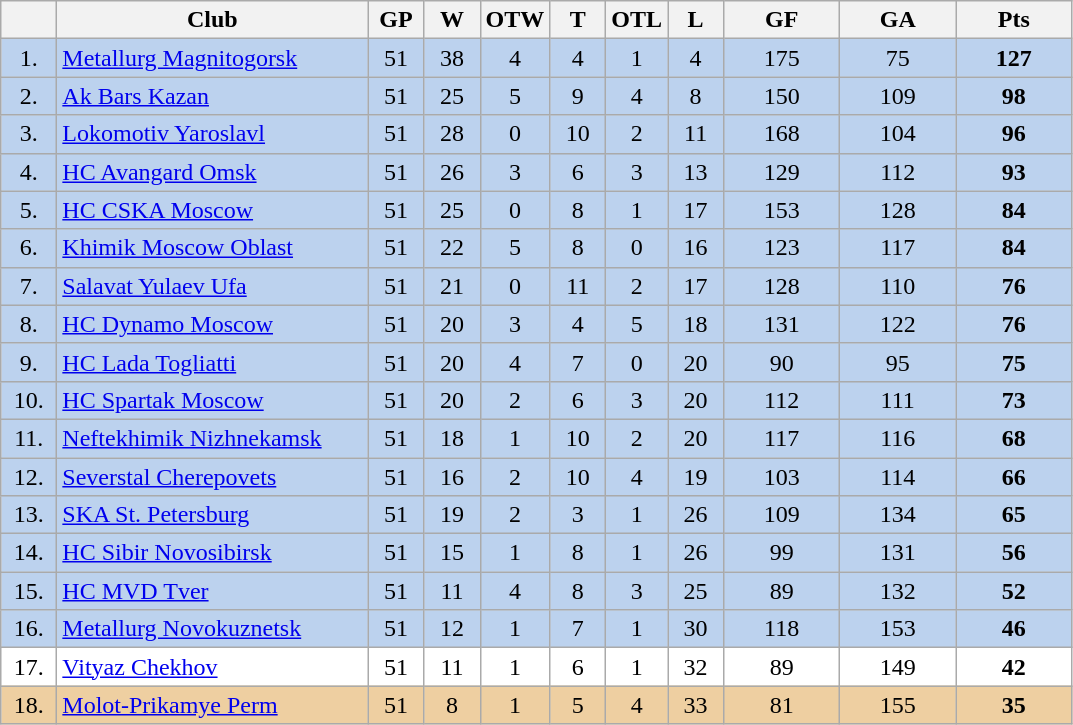<table class="wikitable">
<tr>
<th width="30"></th>
<th width="200">Club</th>
<th width="30">GP</th>
<th width="30">W</th>
<th width="30">OTW</th>
<th width="30">T</th>
<th width="30">OTL</th>
<th width="30">L</th>
<th width="70">GF</th>
<th width="70">GA</th>
<th width="70">Pts</th>
</tr>
<tr bgcolor="#BCD2EE" align="center">
<td>1.</td>
<td align="left"><a href='#'>Metallurg Magnitogorsk</a></td>
<td>51</td>
<td>38</td>
<td>4</td>
<td>4</td>
<td>1</td>
<td>4</td>
<td>175</td>
<td>75</td>
<td><strong>127</strong></td>
</tr>
<tr bgcolor="#BCD2EE" align="center">
<td>2.</td>
<td align="left"><a href='#'>Ak Bars Kazan</a></td>
<td>51</td>
<td>25</td>
<td>5</td>
<td>9</td>
<td>4</td>
<td>8</td>
<td>150</td>
<td>109</td>
<td><strong>98</strong></td>
</tr>
<tr bgcolor="#BCD2EE" align="center">
<td>3.</td>
<td align="left"><a href='#'>Lokomotiv Yaroslavl</a></td>
<td>51</td>
<td>28</td>
<td>0</td>
<td>10</td>
<td>2</td>
<td>11</td>
<td>168</td>
<td>104</td>
<td><strong>96</strong></td>
</tr>
<tr bgcolor="#BCD2EE" align="center">
<td>4.</td>
<td align="left"><a href='#'>HC Avangard Omsk</a></td>
<td>51</td>
<td>26</td>
<td>3</td>
<td>6</td>
<td>3</td>
<td>13</td>
<td>129</td>
<td>112</td>
<td><strong>93</strong></td>
</tr>
<tr bgcolor="#BCD2EE" align="center">
<td>5.</td>
<td align="left"><a href='#'>HC CSKA Moscow</a></td>
<td>51</td>
<td>25</td>
<td>0</td>
<td>8</td>
<td>1</td>
<td>17</td>
<td>153</td>
<td>128</td>
<td><strong>84</strong></td>
</tr>
<tr bgcolor="#BCD2EE" align="center">
<td>6.</td>
<td align="left"><a href='#'>Khimik Moscow Oblast</a></td>
<td>51</td>
<td>22</td>
<td>5</td>
<td>8</td>
<td>0</td>
<td>16</td>
<td>123</td>
<td>117</td>
<td><strong>84</strong></td>
</tr>
<tr bgcolor="#BCD2EE" align="center">
<td>7.</td>
<td align="left"><a href='#'>Salavat Yulaev Ufa</a></td>
<td>51</td>
<td>21</td>
<td>0</td>
<td>11</td>
<td>2</td>
<td>17</td>
<td>128</td>
<td>110</td>
<td><strong>76</strong></td>
</tr>
<tr bgcolor="#BCD2EE" align="center">
<td>8.</td>
<td align="left"><a href='#'>HC Dynamo Moscow</a></td>
<td>51</td>
<td>20</td>
<td>3</td>
<td>4</td>
<td>5</td>
<td>18</td>
<td>131</td>
<td>122</td>
<td><strong>76</strong></td>
</tr>
<tr bgcolor="#BCD2EE" align="center">
<td>9.</td>
<td align="left"><a href='#'>HC Lada Togliatti</a></td>
<td>51</td>
<td>20</td>
<td>4</td>
<td>7</td>
<td>0</td>
<td>20</td>
<td>90</td>
<td>95</td>
<td><strong>75</strong></td>
</tr>
<tr bgcolor="#BCD2EE" align="center">
<td>10.</td>
<td align="left"><a href='#'>HC Spartak Moscow</a></td>
<td>51</td>
<td>20</td>
<td>2</td>
<td>6</td>
<td>3</td>
<td>20</td>
<td>112</td>
<td>111</td>
<td><strong>73</strong></td>
</tr>
<tr bgcolor="#BCD2EE" align="center">
<td>11.</td>
<td align="left"><a href='#'>Neftekhimik Nizhnekamsk</a></td>
<td>51</td>
<td>18</td>
<td>1</td>
<td>10</td>
<td>2</td>
<td>20</td>
<td>117</td>
<td>116</td>
<td><strong>68</strong></td>
</tr>
<tr bgcolor="#BCD2EE" align="center">
<td>12.</td>
<td align="left"><a href='#'>Severstal Cherepovets</a></td>
<td>51</td>
<td>16</td>
<td>2</td>
<td>10</td>
<td>4</td>
<td>19</td>
<td>103</td>
<td>114</td>
<td><strong>66</strong></td>
</tr>
<tr bgcolor="#BCD2EE" align="center">
<td>13.</td>
<td align="left"><a href='#'>SKA St. Petersburg</a></td>
<td>51</td>
<td>19</td>
<td>2</td>
<td>3</td>
<td>1</td>
<td>26</td>
<td>109</td>
<td>134</td>
<td><strong>65</strong></td>
</tr>
<tr bgcolor="#BCD2EE" align="center">
<td>14.</td>
<td align="left"><a href='#'>HC Sibir Novosibirsk</a></td>
<td>51</td>
<td>15</td>
<td>1</td>
<td>8</td>
<td>1</td>
<td>26</td>
<td>99</td>
<td>131</td>
<td><strong>56</strong></td>
</tr>
<tr bgcolor="#BCD2EE" align="center">
<td>15.</td>
<td align="left"><a href='#'>HC MVD Tver</a></td>
<td>51</td>
<td>11</td>
<td>4</td>
<td>8</td>
<td>3</td>
<td>25</td>
<td>89</td>
<td>132</td>
<td><strong>52</strong></td>
</tr>
<tr bgcolor="#BCD2EE" align="center">
<td>16.</td>
<td align="left"><a href='#'>Metallurg Novokuznetsk</a></td>
<td>51</td>
<td>12</td>
<td>1</td>
<td>7</td>
<td>1</td>
<td>30</td>
<td>118</td>
<td>153</td>
<td><strong>46</strong></td>
</tr>
<tr bgcolor="#FFFFFF" align="center">
<td>17.</td>
<td align="left"><a href='#'>Vityaz Chekhov</a></td>
<td>51</td>
<td>11</td>
<td>1</td>
<td>6</td>
<td>1</td>
<td>32</td>
<td>89</td>
<td>149</td>
<td><strong>42</strong></td>
</tr>
<tr bgcolor="#EECFA1" align="center">
<td>18.</td>
<td align="left"><a href='#'>Molot-Prikamye Perm</a></td>
<td>51</td>
<td>8</td>
<td>1</td>
<td>5</td>
<td>4</td>
<td>33</td>
<td>81</td>
<td>155</td>
<td><strong>35</strong></td>
</tr>
</table>
